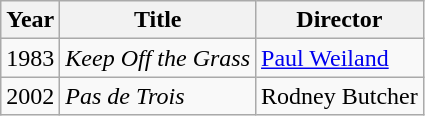<table class="wikitable">
<tr>
<th>Year</th>
<th>Title</th>
<th>Director</th>
</tr>
<tr>
<td>1983</td>
<td><em>Keep Off the Grass</em></td>
<td><a href='#'>Paul Weiland</a></td>
</tr>
<tr>
<td>2002</td>
<td><em>Pas de Trois</em></td>
<td>Rodney Butcher</td>
</tr>
</table>
